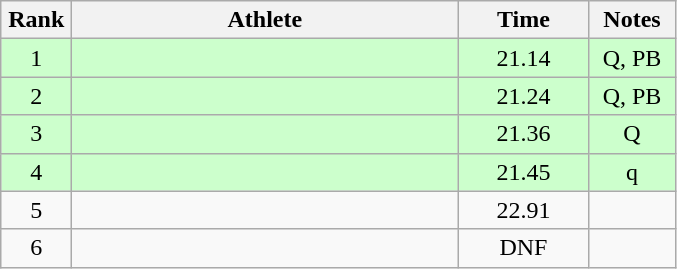<table class="wikitable" style="text-align:center;">
<tr>
<th width=40>Rank</th>
<th width=250>Athlete</th>
<th width=80>Time</th>
<th width=50>Notes</th>
</tr>
<tr style="background:#ccffcc;">
<td>1</td>
<td align=left></td>
<td>21.14</td>
<td>Q, PB</td>
</tr>
<tr style="background:#ccffcc;">
<td>2</td>
<td align=left></td>
<td>21.24</td>
<td>Q, PB</td>
</tr>
<tr style="background:#ccffcc;">
<td>3</td>
<td align=left></td>
<td>21.36</td>
<td>Q</td>
</tr>
<tr style="background:#ccffcc;">
<td>4</td>
<td align=left></td>
<td>21.45</td>
<td>q</td>
</tr>
<tr>
<td>5</td>
<td align=left></td>
<td>22.91</td>
<td></td>
</tr>
<tr>
<td>6</td>
<td align=left></td>
<td>DNF</td>
<td></td>
</tr>
</table>
